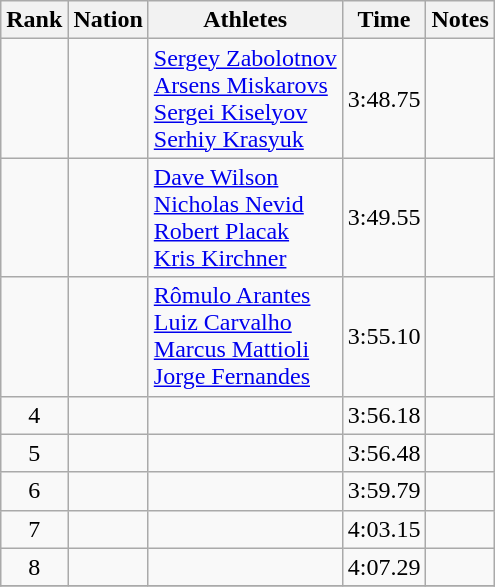<table class="wikitable sortable" style="text-align:center">
<tr>
<th>Rank</th>
<th>Nation</th>
<th>Athletes</th>
<th>Time</th>
<th>Notes</th>
</tr>
<tr>
<td></td>
<td align="left"></td>
<td align="left"><a href='#'>Sergey Zabolotnov</a><br><a href='#'>Arsens Miskarovs</a><br><a href='#'>Sergei Kiselyov</a><br><a href='#'>Serhiy Krasyuk</a></td>
<td>3:48.75</td>
<td></td>
</tr>
<tr>
<td></td>
<td align="left"></td>
<td align="left"><a href='#'>Dave Wilson</a><br><a href='#'>Nicholas Nevid</a><br><a href='#'>Robert Placak</a><br><a href='#'>Kris Kirchner</a></td>
<td>3:49.55</td>
<td></td>
</tr>
<tr>
<td></td>
<td align="left"></td>
<td align="left"><a href='#'>Rômulo Arantes</a><br><a href='#'>Luiz Carvalho</a><br><a href='#'>Marcus Mattioli</a><br><a href='#'>Jorge Fernandes</a></td>
<td>3:55.10</td>
<td></td>
</tr>
<tr>
<td>4</td>
<td align="left"></td>
<td align="left"></td>
<td>3:56.18</td>
<td></td>
</tr>
<tr>
<td>5</td>
<td align="left"></td>
<td align="left"></td>
<td>3:56.48</td>
<td></td>
</tr>
<tr>
<td>6</td>
<td align="left"></td>
<td align="left"></td>
<td>3:59.79</td>
<td></td>
</tr>
<tr>
<td>7</td>
<td align="left"></td>
<td align="left"></td>
<td>4:03.15</td>
<td></td>
</tr>
<tr>
<td>8</td>
<td align="left"></td>
<td align="left"></td>
<td>4:07.29</td>
<td></td>
</tr>
<tr>
</tr>
</table>
